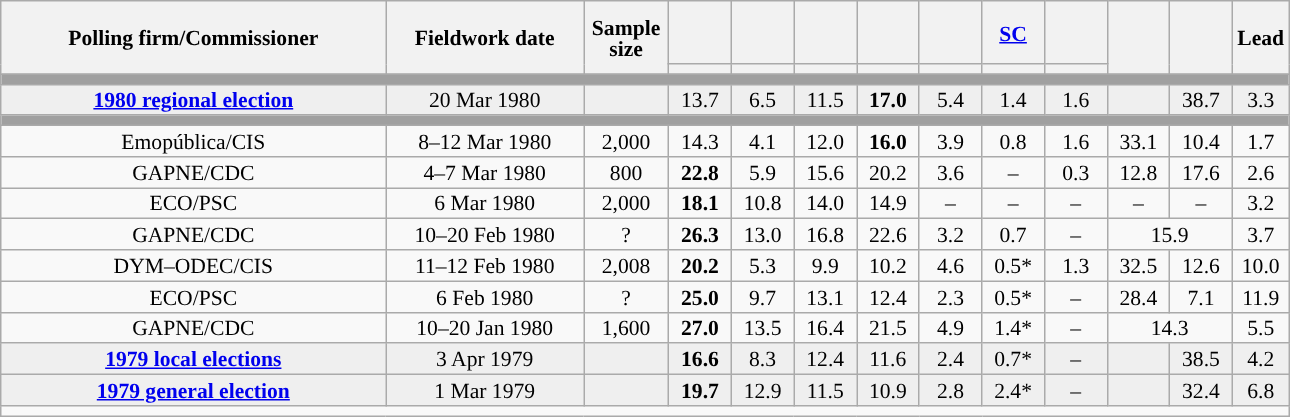<table class="wikitable collapsible collapsed" style="text-align:center; font-size:90%; line-height:14px;">
<tr style="height:42px;">
<th style="width:250px;" rowspan="2">Polling firm/Commissioner</th>
<th style="width:125px;" rowspan="2">Fieldwork date</th>
<th style="width:50px;" rowspan="2">Sample size</th>
<th style="width:35px;"></th>
<th style="width:35px;"></th>
<th style="width:35px;"></th>
<th style="width:35px;"></th>
<th style="width:35px;"></th>
<th style="width:35px;"><a href='#'>SC</a></th>
<th style="width:35px;"></th>
<th style="width:35px;" rowspan="2"></th>
<th style="width:35px;" rowspan="2"></th>
<th style="width:30px;" rowspan="2">Lead</th>
</tr>
<tr>
<th style="color:inherit;background:"></th>
<th style="color:inherit;background:"></th>
<th style="color:inherit;background:"></th>
<th style="color:inherit;background:"></th>
<th style="color:inherit;background:"></th>
<th style="color:inherit;background:"></th>
<th style="color:inherit;background:"></th>
</tr>
<tr>
<td colspan="13" style="background:#A0A0A0"></td>
</tr>
<tr style="background:#EFEFEF;">
<td><strong><a href='#'>1980 regional election</a></strong></td>
<td>20 Mar 1980</td>
<td></td>
<td>13.7</td>
<td>6.5</td>
<td>11.5</td>
<td><strong>17.0</strong></td>
<td>5.4</td>
<td>1.4</td>
<td>1.6</td>
<td></td>
<td>38.7</td>
<td style="background:">3.3</td>
</tr>
<tr>
<td colspan="13" style="background:#A0A0A0"></td>
</tr>
<tr>
<td>Emopública/CIS</td>
<td>8–12 Mar 1980</td>
<td>2,000</td>
<td>14.3</td>
<td>4.1</td>
<td>12.0</td>
<td><strong>16.0</strong></td>
<td>3.9</td>
<td>0.8</td>
<td>1.6</td>
<td>33.1</td>
<td>10.4</td>
<td style="background:">1.7</td>
</tr>
<tr>
<td>GAPNE/CDC</td>
<td>4–7 Mar 1980</td>
<td>800</td>
<td><strong>22.8</strong></td>
<td>5.9</td>
<td>15.6</td>
<td>20.2</td>
<td>3.6</td>
<td>–</td>
<td>0.3</td>
<td>12.8</td>
<td>17.6</td>
<td style="background:">2.6</td>
</tr>
<tr>
<td>ECO/PSC</td>
<td>6 Mar 1980</td>
<td>2,000</td>
<td><strong>18.1</strong></td>
<td>10.8</td>
<td>14.0</td>
<td>14.9</td>
<td>–</td>
<td>–</td>
<td>–</td>
<td>–</td>
<td>–</td>
<td style="background:">3.2</td>
</tr>
<tr>
<td>GAPNE/CDC</td>
<td>10–20 Feb 1980</td>
<td>?</td>
<td><strong>26.3</strong></td>
<td>13.0</td>
<td>16.8</td>
<td>22.6</td>
<td>3.2</td>
<td>0.7</td>
<td>–</td>
<td colspan="2">15.9</td>
<td style="background:">3.7</td>
</tr>
<tr>
<td>DYM–ODEC/CIS</td>
<td>11–12 Feb 1980</td>
<td>2,008</td>
<td><strong>20.2</strong></td>
<td>5.3</td>
<td>9.9</td>
<td>10.2</td>
<td>4.6</td>
<td>0.5*</td>
<td>1.3</td>
<td>32.5</td>
<td>12.6</td>
<td style="background:">10.0</td>
</tr>
<tr>
<td>ECO/PSC</td>
<td>6 Feb 1980</td>
<td>?</td>
<td><strong>25.0</strong></td>
<td>9.7</td>
<td>13.1</td>
<td>12.4</td>
<td>2.3</td>
<td>0.5*</td>
<td>–</td>
<td>28.4</td>
<td>7.1</td>
<td style="background:">11.9</td>
</tr>
<tr>
<td>GAPNE/CDC</td>
<td>10–20 Jan 1980</td>
<td>1,600</td>
<td><strong>27.0</strong></td>
<td>13.5</td>
<td>16.4</td>
<td>21.5</td>
<td>4.9</td>
<td>1.4*</td>
<td>–</td>
<td colspan="2">14.3</td>
<td style="background:">5.5</td>
</tr>
<tr style="background:#EFEFEF;">
<td><strong><a href='#'>1979 local elections</a></strong></td>
<td>3 Apr 1979</td>
<td></td>
<td><strong>16.6</strong></td>
<td>8.3</td>
<td>12.4</td>
<td>11.6</td>
<td>2.4</td>
<td>0.7*</td>
<td>–</td>
<td></td>
<td>38.5</td>
<td style="background:">4.2</td>
</tr>
<tr style="background:#EFEFEF;">
<td><strong><a href='#'>1979 general election</a></strong></td>
<td>1 Mar 1979</td>
<td></td>
<td><strong>19.7</strong></td>
<td>12.9</td>
<td>11.5</td>
<td>10.9</td>
<td>2.8</td>
<td>2.4*</td>
<td>–</td>
<td></td>
<td>32.4</td>
<td style="background:">6.8</td>
</tr>
<tr>
<td align="left" colspan="13"></td>
</tr>
</table>
